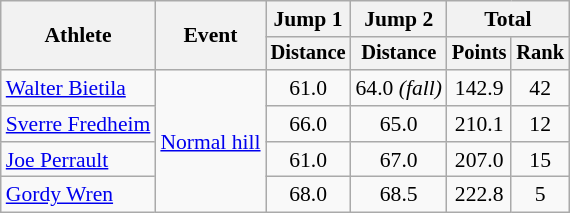<table class=wikitable style=font-size:90%;text-align:center>
<tr>
<th rowspan=2>Athlete</th>
<th rowspan=2>Event</th>
<th>Jump 1</th>
<th>Jump 2</th>
<th colspan=2>Total</th>
</tr>
<tr style=font-size:95%>
<th>Distance</th>
<th>Distance</th>
<th>Points</th>
<th>Rank</th>
</tr>
<tr>
<td align=left><a href='#'>Walter Bietila</a></td>
<td align=left rowspan=4><a href='#'>Normal hill</a></td>
<td>61.0</td>
<td>64.0 <em>(fall)</em></td>
<td>142.9</td>
<td>42</td>
</tr>
<tr>
<td align=left><a href='#'>Sverre Fredheim</a></td>
<td>66.0</td>
<td>65.0</td>
<td>210.1</td>
<td>12</td>
</tr>
<tr>
<td align=left><a href='#'>Joe Perrault</a></td>
<td>61.0</td>
<td>67.0</td>
<td>207.0</td>
<td>15</td>
</tr>
<tr>
<td align=left><a href='#'>Gordy Wren</a></td>
<td>68.0</td>
<td>68.5</td>
<td>222.8</td>
<td>5</td>
</tr>
</table>
